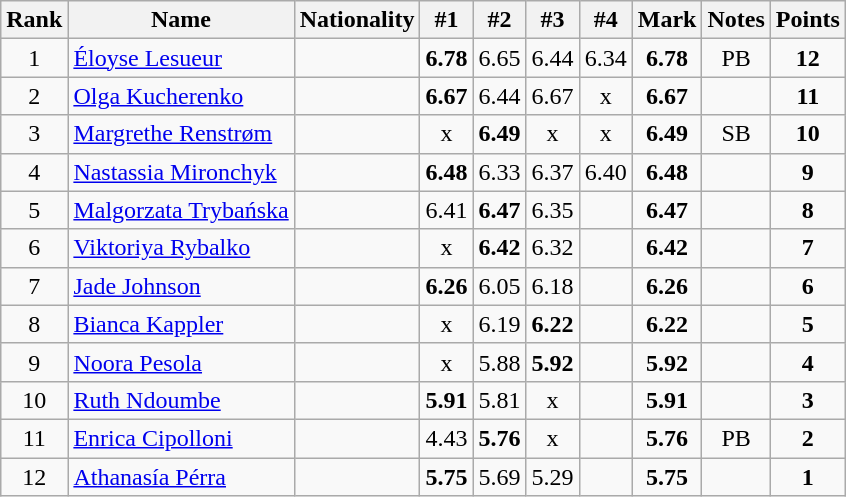<table class="wikitable sortable" style="text-align:center">
<tr>
<th>Rank</th>
<th>Name</th>
<th>Nationality</th>
<th>#1</th>
<th>#2</th>
<th>#3</th>
<th>#4</th>
<th>Mark</th>
<th>Notes</th>
<th>Points</th>
</tr>
<tr>
<td>1</td>
<td align=left><a href='#'>Éloyse Lesueur</a></td>
<td align=left></td>
<td><strong>6.78</strong></td>
<td>6.65</td>
<td>6.44</td>
<td>6.34</td>
<td><strong>6.78</strong></td>
<td>PB</td>
<td><strong>12</strong></td>
</tr>
<tr>
<td>2</td>
<td align=left><a href='#'>Olga Kucherenko</a></td>
<td align=left></td>
<td><strong>6.67</strong></td>
<td>6.44</td>
<td>6.67</td>
<td>x</td>
<td><strong>6.67</strong></td>
<td></td>
<td><strong> 11</strong></td>
</tr>
<tr>
<td>3</td>
<td align=left><a href='#'>Margrethe Renstrøm</a></td>
<td align=left></td>
<td>x</td>
<td><strong>6.49</strong></td>
<td>x</td>
<td>x</td>
<td><strong>6.49</strong></td>
<td>SB</td>
<td><strong>10</strong></td>
</tr>
<tr>
<td>4</td>
<td align=left><a href='#'>Nastassia Mironchyk</a></td>
<td align=left></td>
<td><strong>6.48</strong></td>
<td>6.33</td>
<td>6.37</td>
<td>6.40</td>
<td><strong>6.48</strong></td>
<td></td>
<td><strong>9</strong></td>
</tr>
<tr>
<td>5</td>
<td align=left><a href='#'>Malgorzata Trybańska</a></td>
<td align=left></td>
<td>6.41</td>
<td><strong>6.47</strong></td>
<td>6.35</td>
<td></td>
<td><strong>6.47</strong></td>
<td></td>
<td><strong>8</strong></td>
</tr>
<tr>
<td>6</td>
<td align=left><a href='#'>Viktoriya Rybalko</a></td>
<td align=left></td>
<td>x</td>
<td><strong>6.42</strong></td>
<td>6.32</td>
<td></td>
<td><strong>6.42</strong></td>
<td></td>
<td><strong>7</strong></td>
</tr>
<tr>
<td>7</td>
<td align=left><a href='#'>Jade Johnson</a></td>
<td align=left></td>
<td><strong>6.26</strong></td>
<td>6.05</td>
<td>6.18</td>
<td></td>
<td><strong>6.26</strong></td>
<td></td>
<td><strong>6</strong></td>
</tr>
<tr>
<td>8</td>
<td align=left><a href='#'>Bianca Kappler</a></td>
<td align=left></td>
<td>x</td>
<td>6.19</td>
<td><strong>6.22</strong></td>
<td></td>
<td><strong>6.22</strong></td>
<td></td>
<td><strong>5</strong></td>
</tr>
<tr>
<td>9</td>
<td align=left><a href='#'>Noora Pesola</a></td>
<td align=left></td>
<td>x</td>
<td>5.88</td>
<td><strong>5.92</strong></td>
<td></td>
<td><strong>5.92</strong></td>
<td></td>
<td><strong>4</strong></td>
</tr>
<tr>
<td>10</td>
<td align=left><a href='#'>Ruth Ndoumbe</a></td>
<td align=left></td>
<td><strong>5.91</strong></td>
<td>5.81</td>
<td>x</td>
<td></td>
<td><strong>5.91</strong></td>
<td></td>
<td><strong>3</strong></td>
</tr>
<tr>
<td>11</td>
<td align=left><a href='#'>Enrica Cipolloni</a></td>
<td align=left></td>
<td>4.43</td>
<td><strong>5.76</strong></td>
<td>x</td>
<td></td>
<td><strong>5.76</strong></td>
<td>PB</td>
<td><strong>2</strong></td>
</tr>
<tr>
<td>12</td>
<td align=left><a href='#'>Athanasía Pérra</a></td>
<td align=left></td>
<td><strong>5.75</strong></td>
<td>5.69</td>
<td>5.29</td>
<td></td>
<td><strong>5.75</strong></td>
<td></td>
<td><strong>1</strong></td>
</tr>
</table>
